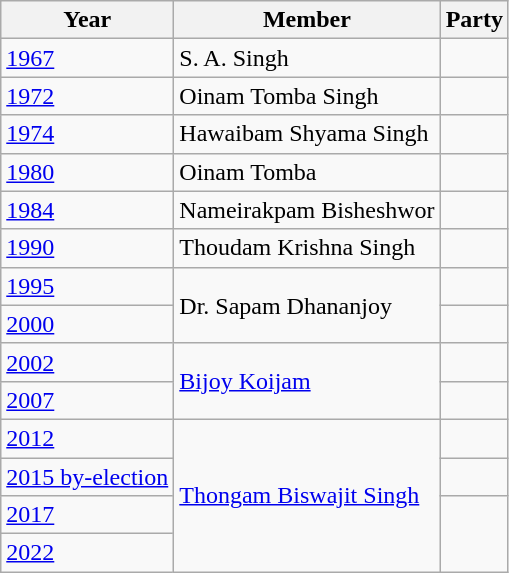<table class="wikitable sortable">
<tr>
<th>Year</th>
<th>Member</th>
<th colspan="2">Party</th>
</tr>
<tr>
<td><a href='#'>1967</a></td>
<td>S. A. Singh</td>
<td></td>
</tr>
<tr>
<td><a href='#'>1972</a></td>
<td>Oinam Tomba Singh</td>
<td></td>
</tr>
<tr>
<td><a href='#'>1974</a></td>
<td>Hawaibam Shyama Singh</td>
<td></td>
</tr>
<tr>
<td><a href='#'>1980</a></td>
<td>Oinam Tomba</td>
<td></td>
</tr>
<tr>
<td><a href='#'>1984</a></td>
<td>Nameirakpam Bisheshwor</td>
</tr>
<tr>
<td><a href='#'>1990</a></td>
<td>Thoudam Krishna Singh</td>
<td></td>
</tr>
<tr>
<td><a href='#'>1995</a></td>
<td rowspan=2>Dr. Sapam Dhananjoy</td>
<td></td>
</tr>
<tr>
<td><a href='#'>2000</a></td>
<td></td>
</tr>
<tr>
<td><a href='#'>2002</a></td>
<td rowspan=2><a href='#'>Bijoy Koijam</a></td>
</tr>
<tr>
<td><a href='#'>2007</a></td>
<td></td>
</tr>
<tr>
<td><a href='#'>2012</a></td>
<td rowspan=4><a href='#'>Thongam Biswajit Singh</a></td>
<td></td>
</tr>
<tr>
<td><a href='#'>2015 by-election</a></td>
<td></td>
</tr>
<tr>
<td><a href='#'>2017</a></td>
</tr>
<tr>
<td><a href='#'>2022</a></td>
</tr>
</table>
